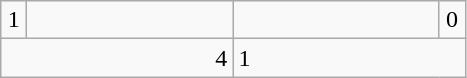<table class=wikitable>
<tr>
<td align=center width=10>1</td>
<td align="center" width="130"></td>
<td align="center" width="130" !></td>
<td align="center" width="10">0</td>
</tr>
<tr>
<td colspan=2 align=right>4</td>
<td colspan="2">1</td>
</tr>
</table>
